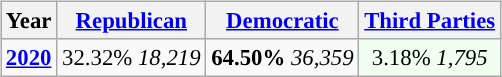<table class="wikitable" style="float:right; font-size:95%;">
<tr bgcolor=lightgrey>
<th>Year</th>
<th><a href='#'>Republican</a></th>
<th><a href='#'>Democratic</a></th>
<th><a href='#'>Third Parties</a></th>
</tr>
<tr>
<td style="text-align:center; "><strong><a href='#'>2020</a></strong></td>
<td style="text-align:center; ">32.32% <em>18,219</em></td>
<td style="text-align:center; "><strong>64.50%</strong> <em>36,359</em></td>
<td style="text-align:center; background:honeyDew;">3.18% <em>1,795</em></td>
</tr>
</table>
